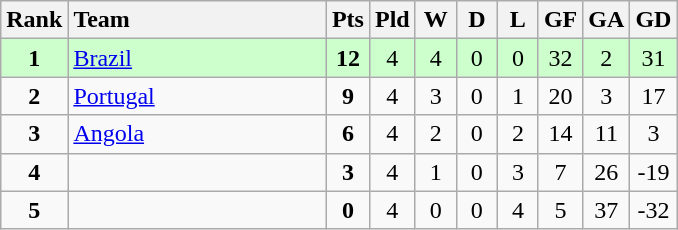<table class="wikitable" style="text-align: center;">
<tr>
<th width=30>Rank</th>
<th width=165 style="text-align:left;">Team</th>
<th width=20>Pts</th>
<th width=20>Pld</th>
<th width=20>W</th>
<th width=20>D</th>
<th width=20>L</th>
<th width=20>GF</th>
<th width=20>GA</th>
<th width=20>GD</th>
</tr>
<tr style="background:#ccffcc;">
<td><strong>1</strong></td>
<td style="text-align:left;"> <a href='#'>Brazil</a></td>
<td><strong>12</strong></td>
<td>4</td>
<td>4</td>
<td>0</td>
<td>0</td>
<td>32</td>
<td>2</td>
<td>31</td>
</tr>
<tr>
<td><strong>2</strong></td>
<td style="text-align:left;"> <a href='#'>Portugal</a></td>
<td><strong>9</strong></td>
<td>4</td>
<td>3</td>
<td>0</td>
<td>1</td>
<td>20</td>
<td>3</td>
<td>17</td>
</tr>
<tr>
<td><strong>3</strong></td>
<td style="text-align:left;"> <a href='#'>Angola</a></td>
<td><strong>6</strong></td>
<td>4</td>
<td>2</td>
<td>0</td>
<td>2</td>
<td>14</td>
<td>11</td>
<td>3</td>
</tr>
<tr>
<td><strong>4</strong></td>
<td style="text-align:left;"></td>
<td><strong>3</strong></td>
<td>4</td>
<td>1</td>
<td>0</td>
<td>3</td>
<td>7</td>
<td>26</td>
<td>-19</td>
</tr>
<tr>
<td><strong>5</strong></td>
<td style="text-align:left;"></td>
<td><strong>0</strong></td>
<td>4</td>
<td>0</td>
<td>0</td>
<td>4</td>
<td>5</td>
<td>37</td>
<td>-32</td>
</tr>
</table>
